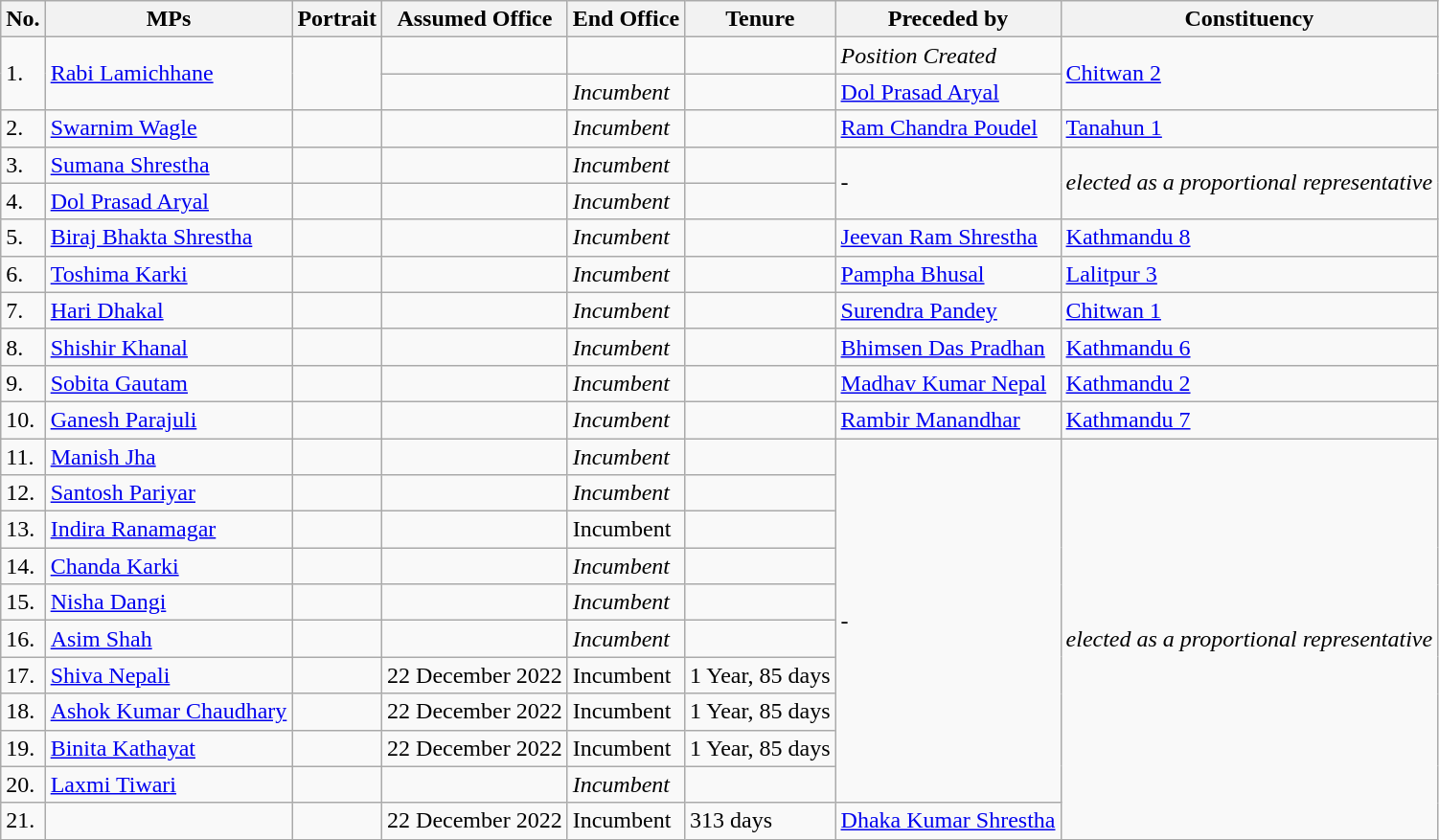<table class="wikitable">
<tr>
<th>No.</th>
<th>MPs</th>
<th>Portrait</th>
<th>Assumed Office</th>
<th>End Office</th>
<th>Tenure</th>
<th>Preceded by</th>
<th>Constituency</th>
</tr>
<tr>
<td rowspan="2">1.</td>
<td rowspan="2"><a href='#'>Rabi Lamichhane</a></td>
<td rowspan="2"></td>
<td></td>
<td></td>
<td></td>
<td><em>Position Created</em></td>
<td rowspan="2"><a href='#'>Chitwan 2</a></td>
</tr>
<tr>
<td></td>
<td><em>Incumbent</em></td>
<td></td>
<td><a href='#'>Dol Prasad Aryal</a></td>
</tr>
<tr>
<td>2.</td>
<td><a href='#'>Swarnim Wagle</a></td>
<td></td>
<td></td>
<td><em>Incumbent</em></td>
<td></td>
<td><a href='#'>Ram Chandra Poudel</a></td>
<td><a href='#'>Tanahun 1</a></td>
</tr>
<tr>
<td>3.</td>
<td><a href='#'>Sumana Shrestha</a></td>
<td></td>
<td></td>
<td><em>Incumbent</em></td>
<td></td>
<td rowspan="2">-</td>
<td rowspan="2"><em>elected as a proportional representative</em></td>
</tr>
<tr>
<td>4.</td>
<td><a href='#'>Dol Prasad Aryal</a></td>
<td></td>
<td></td>
<td><em>Incumbent</em></td>
<td></td>
</tr>
<tr>
<td>5.</td>
<td><a href='#'>Biraj Bhakta Shrestha</a></td>
<td></td>
<td></td>
<td><em>Incumbent</em></td>
<td></td>
<td><a href='#'>Jeevan Ram Shrestha</a></td>
<td><a href='#'>Kathmandu 8</a></td>
</tr>
<tr>
<td>6.</td>
<td><a href='#'>Toshima Karki</a></td>
<td></td>
<td></td>
<td><em>Incumbent</em></td>
<td></td>
<td><a href='#'>Pampha Bhusal</a></td>
<td><a href='#'>Lalitpur 3</a></td>
</tr>
<tr>
<td>7.</td>
<td><a href='#'>Hari Dhakal</a></td>
<td></td>
<td></td>
<td><em>Incumbent</em></td>
<td></td>
<td><a href='#'>Surendra Pandey</a></td>
<td><a href='#'>Chitwan 1</a></td>
</tr>
<tr>
<td>8.</td>
<td><a href='#'>Shishir Khanal</a></td>
<td></td>
<td></td>
<td><em>Incumbent</em></td>
<td></td>
<td><a href='#'>Bhimsen Das Pradhan</a></td>
<td><a href='#'>Kathmandu 6</a></td>
</tr>
<tr>
<td>9.</td>
<td><a href='#'>Sobita Gautam</a></td>
<td></td>
<td></td>
<td><em>Incumbent</em></td>
<td></td>
<td><a href='#'>Madhav Kumar Nepal</a></td>
<td><a href='#'>Kathmandu 2</a></td>
</tr>
<tr>
<td>10.</td>
<td><a href='#'>Ganesh Parajuli</a></td>
<td></td>
<td></td>
<td><em>Incumbent</em></td>
<td></td>
<td><a href='#'>Rambir Manandhar</a></td>
<td><a href='#'>Kathmandu 7</a></td>
</tr>
<tr>
<td>11.</td>
<td><a href='#'>Manish Jha</a></td>
<td></td>
<td></td>
<td><em>Incumbent</em></td>
<td></td>
<td rowspan="10">-</td>
<td rowspan="11"><em>elected as a proportional representative</em></td>
</tr>
<tr>
<td>12.</td>
<td><a href='#'>Santosh Pariyar</a></td>
<td></td>
<td></td>
<td><em>Incumbent</em></td>
<td></td>
</tr>
<tr>
<td>13.</td>
<td><a href='#'>Indira Ranamagar</a></td>
<td></td>
<td></td>
<td>Incumbent</td>
<td></td>
</tr>
<tr>
<td>14.</td>
<td><a href='#'>Chanda Karki</a></td>
<td></td>
<td></td>
<td><em>Incumbent</em></td>
<td></td>
</tr>
<tr>
<td>15.</td>
<td><a href='#'>Nisha Dangi</a></td>
<td></td>
<td></td>
<td><em>Incumbent</em></td>
<td></td>
</tr>
<tr>
<td>16.</td>
<td><a href='#'>Asim Shah</a></td>
<td></td>
<td></td>
<td><em>Incumbent</em></td>
<td></td>
</tr>
<tr>
<td>17.</td>
<td><a href='#'>Shiva Nepali</a></td>
<td></td>
<td>22 December 2022</td>
<td>Incumbent</td>
<td>1 Year, 85 days</td>
</tr>
<tr>
<td>18.</td>
<td><a href='#'>Ashok Kumar Chaudhary</a></td>
<td></td>
<td>22 December 2022</td>
<td>Incumbent</td>
<td>1 Year, 85 days</td>
</tr>
<tr>
<td>19.</td>
<td><a href='#'>Binita Kathayat</a></td>
<td></td>
<td>22 December 2022</td>
<td>Incumbent</td>
<td>1 Year, 85 days</td>
</tr>
<tr>
<td>20.</td>
<td><a href='#'>Laxmi Tiwari</a></td>
<td></td>
<td></td>
<td><em>Incumbent</em></td>
<td></td>
</tr>
<tr>
<td>21.</td>
<td></td>
<td></td>
<td>22 December 2022</td>
<td>Incumbent</td>
<td>313 days</td>
<td><a href='#'>Dhaka Kumar Shrestha</a></td>
</tr>
</table>
